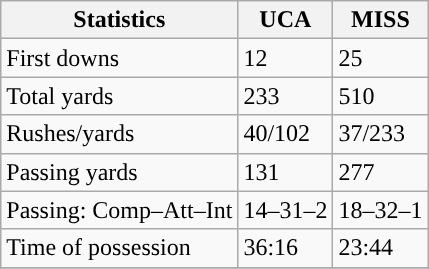<table class="wikitable" style="float: left;">
<tr>
<th>Statistics</th>
<th>UCA</th>
<th>MISS</th>
</tr>
<tr>
<td>First downs</td>
<td>12</td>
<td>25</td>
</tr>
<tr>
<td>Total yards</td>
<td>233</td>
<td>510</td>
</tr>
<tr>
<td>Rushes/yards</td>
<td>40/102</td>
<td>37/233</td>
</tr>
<tr>
<td>Passing yards</td>
<td>131</td>
<td>277</td>
</tr>
<tr>
<td>Passing: Comp–Att–Int</td>
<td>14–31–2</td>
<td>18–32–1</td>
</tr>
<tr>
<td>Time of possession</td>
<td>36:16</td>
<td>23:44</td>
</tr>
<tr>
</tr>
</table>
